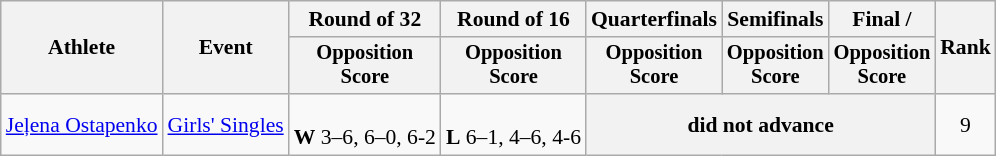<table class=wikitable style="font-size:90%">
<tr>
<th rowspan="2">Athlete</th>
<th rowspan="2">Event</th>
<th>Round of 32</th>
<th>Round of 16</th>
<th>Quarterfinals</th>
<th>Semifinals</th>
<th>Final / </th>
<th rowspan=2>Rank</th>
</tr>
<tr style="font-size:95%">
<th>Opposition<br>Score</th>
<th>Opposition<br>Score</th>
<th>Opposition<br>Score</th>
<th>Opposition<br>Score</th>
<th>Opposition<br>Score</th>
</tr>
<tr align=center>
<td align=left><a href='#'>Jeļena Ostapenko</a></td>
<td align=left><a href='#'>Girls' Singles</a></td>
<td> <br> <strong>W</strong> 3–6, 6–0, 6-2</td>
<td> <br> <strong>L</strong> 6–1, 4–6, 4-6</td>
<th colspan=3>did not advance</th>
<td>9</td>
</tr>
</table>
